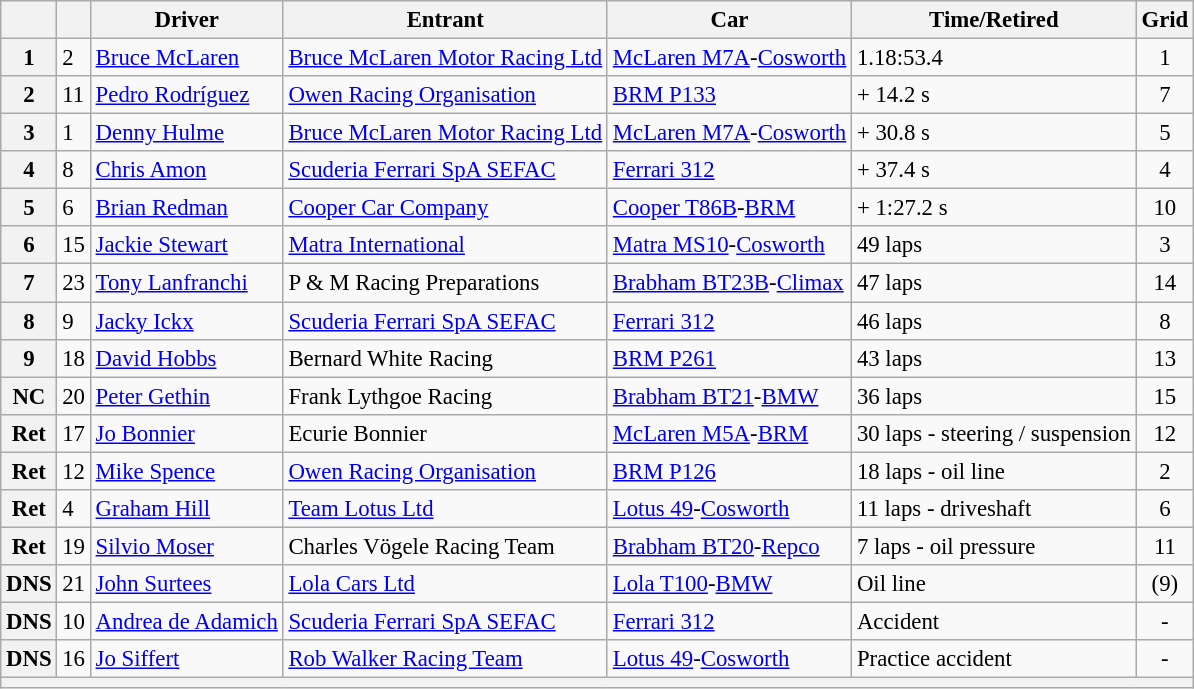<table class="wikitable" style="font-size: 95%;">
<tr>
<th></th>
<th></th>
<th>Driver</th>
<th>Entrant</th>
<th>Car</th>
<th>Time/Retired</th>
<th>Grid</th>
</tr>
<tr>
<th>1</th>
<td>2</td>
<td> <a href='#'>Bruce McLaren</a></td>
<td><a href='#'>Bruce McLaren Motor Racing Ltd</a></td>
<td><a href='#'>McLaren M7A</a>-<a href='#'>Cosworth</a></td>
<td>1.18:53.4</td>
<td style="text-align:center">1</td>
</tr>
<tr>
<th>2</th>
<td>11</td>
<td> <a href='#'>Pedro Rodríguez</a></td>
<td><a href='#'>Owen Racing Organisation</a></td>
<td><a href='#'>BRM P133</a></td>
<td>+ 14.2 s</td>
<td style="text-align:center">7</td>
</tr>
<tr>
<th>3</th>
<td>1</td>
<td> <a href='#'>Denny Hulme</a></td>
<td><a href='#'>Bruce McLaren Motor Racing Ltd</a></td>
<td><a href='#'>McLaren M7A</a>-<a href='#'>Cosworth</a></td>
<td>+ 30.8 s</td>
<td style="text-align:center">5</td>
</tr>
<tr>
<th>4</th>
<td>8</td>
<td> <a href='#'>Chris Amon</a></td>
<td><a href='#'>Scuderia Ferrari SpA SEFAC</a></td>
<td><a href='#'>Ferrari 312</a></td>
<td>+ 37.4 s</td>
<td style="text-align:center">4</td>
</tr>
<tr>
<th>5</th>
<td>6</td>
<td> <a href='#'>Brian Redman</a></td>
<td><a href='#'>Cooper Car Company</a></td>
<td><a href='#'>Cooper T86B</a>-<a href='#'>BRM</a></td>
<td>+ 1:27.2 s</td>
<td style="text-align:center">10</td>
</tr>
<tr>
<th>6</th>
<td>15</td>
<td> <a href='#'>Jackie Stewart</a></td>
<td><a href='#'>Matra International</a></td>
<td><a href='#'>Matra MS10</a>-<a href='#'>Cosworth</a></td>
<td>49 laps</td>
<td style="text-align:center">3</td>
</tr>
<tr>
<th>7</th>
<td>23</td>
<td> <a href='#'>Tony Lanfranchi</a></td>
<td>P & M Racing Preparations</td>
<td><a href='#'>Brabham BT23B</a>-<a href='#'>Climax</a></td>
<td>47 laps</td>
<td style="text-align:center">14</td>
</tr>
<tr>
<th>8</th>
<td>9</td>
<td> <a href='#'>Jacky Ickx</a></td>
<td><a href='#'>Scuderia Ferrari SpA SEFAC</a></td>
<td><a href='#'>Ferrari 312</a></td>
<td>46 laps</td>
<td style="text-align:center">8</td>
</tr>
<tr>
<th>9</th>
<td>18</td>
<td> <a href='#'>David Hobbs</a></td>
<td>Bernard White Racing</td>
<td><a href='#'>BRM P261</a></td>
<td>43 laps</td>
<td style="text-align:center">13</td>
</tr>
<tr>
<th>NC</th>
<td>20</td>
<td> <a href='#'>Peter Gethin</a></td>
<td>Frank Lythgoe Racing</td>
<td><a href='#'>Brabham BT21</a>-<a href='#'>BMW</a></td>
<td>36 laps</td>
<td style="text-align:center">15</td>
</tr>
<tr>
<th>Ret</th>
<td>17</td>
<td> <a href='#'>Jo Bonnier</a></td>
<td>Ecurie Bonnier</td>
<td><a href='#'>McLaren M5A</a>-<a href='#'>BRM</a></td>
<td>30 laps - steering / suspension</td>
<td style="text-align:center">12</td>
</tr>
<tr>
<th>Ret</th>
<td>12</td>
<td> <a href='#'>Mike Spence</a></td>
<td><a href='#'>Owen Racing Organisation</a></td>
<td><a href='#'>BRM P126</a></td>
<td>18 laps - oil line</td>
<td style="text-align:center">2</td>
</tr>
<tr>
<th>Ret</th>
<td>4</td>
<td> <a href='#'>Graham Hill</a></td>
<td><a href='#'>Team Lotus Ltd</a></td>
<td><a href='#'>Lotus 49</a>-<a href='#'>Cosworth</a></td>
<td>11 laps - driveshaft</td>
<td style="text-align:center">6</td>
</tr>
<tr>
<th>Ret</th>
<td>19</td>
<td> <a href='#'>Silvio Moser</a></td>
<td>Charles Vögele Racing Team</td>
<td><a href='#'>Brabham BT20</a>-<a href='#'>Repco</a></td>
<td>7 laps - oil pressure</td>
<td style="text-align:center">11</td>
</tr>
<tr>
<th>DNS</th>
<td>21</td>
<td> <a href='#'>John Surtees</a></td>
<td><a href='#'>Lola Cars Ltd</a></td>
<td><a href='#'>Lola T100</a>-<a href='#'>BMW</a></td>
<td>Oil line</td>
<td style="text-align:center">(9)</td>
</tr>
<tr>
<th>DNS</th>
<td>10</td>
<td> <a href='#'>Andrea de Adamich</a></td>
<td><a href='#'>Scuderia Ferrari SpA SEFAC</a></td>
<td><a href='#'>Ferrari 312</a></td>
<td>Accident</td>
<td style="text-align:center">-</td>
</tr>
<tr>
<th>DNS</th>
<td>16</td>
<td> <a href='#'>Jo Siffert</a></td>
<td><a href='#'>Rob Walker Racing Team</a></td>
<td><a href='#'>Lotus 49</a>-<a href='#'>Cosworth</a></td>
<td>Practice accident</td>
<td style="text-align:center">-</td>
</tr>
<tr>
<th colspan="7"></th>
</tr>
</table>
